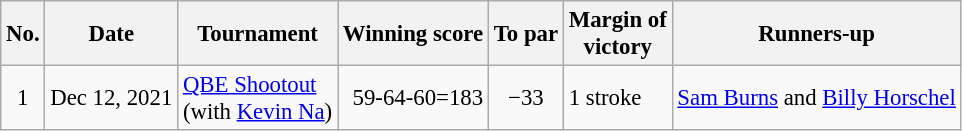<table class="wikitable" style="font-size:95%;">
<tr>
<th>No.</th>
<th>Date</th>
<th>Tournament</th>
<th>Winning score</th>
<th>To par</th>
<th>Margin of<br>victory</th>
<th>Runners-up</th>
</tr>
<tr>
<td align=center>1</td>
<td align=right>Dec 12, 2021</td>
<td><a href='#'>QBE Shootout</a><br>(with  <a href='#'>Kevin Na</a>)</td>
<td align=right>59-64-60=183</td>
<td align=center>−33</td>
<td>1 stroke</td>
<td> <a href='#'>Sam Burns</a> and  <a href='#'>Billy Horschel</a></td>
</tr>
</table>
